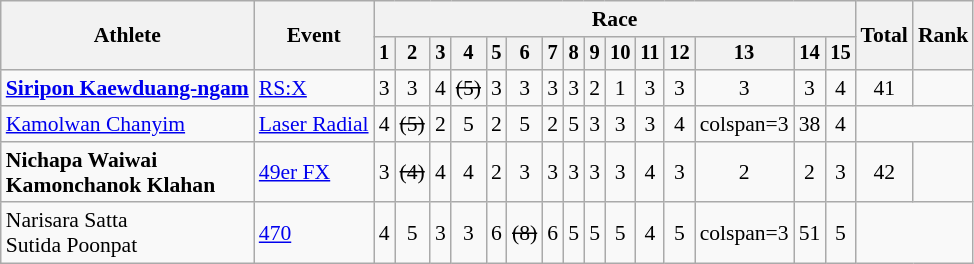<table class=wikitable style=font-size:90%;text-align:center>
<tr>
<th rowspan="2">Athlete</th>
<th rowspan="2">Event</th>
<th colspan=15>Race</th>
<th rowspan=2>Total</th>
<th rowspan=2>Rank</th>
</tr>
<tr style="font-size:95%">
<th>1</th>
<th>2</th>
<th>3</th>
<th>4</th>
<th>5</th>
<th>6</th>
<th>7</th>
<th>8</th>
<th>9</th>
<th>10</th>
<th>11</th>
<th>12</th>
<th>13</th>
<th>14</th>
<th>15</th>
</tr>
<tr>
<td align=left><strong><a href='#'>Siripon Kaewduang-ngam</a></strong></td>
<td align=left><a href='#'>RS:X</a></td>
<td>3</td>
<td>3</td>
<td>4</td>
<td><s>(5)</s></td>
<td>3</td>
<td>3</td>
<td>3</td>
<td>3</td>
<td>2</td>
<td>1</td>
<td>3</td>
<td>3</td>
<td>3</td>
<td>3</td>
<td>4</td>
<td>41</td>
<td></td>
</tr>
<tr>
<td align=left><a href='#'>Kamolwan Chanyim</a></td>
<td align=left><a href='#'>Laser Radial</a></td>
<td>4</td>
<td><s>(5)</s></td>
<td>2</td>
<td>5</td>
<td>2</td>
<td>5</td>
<td>2</td>
<td>5</td>
<td>3</td>
<td>3</td>
<td>3</td>
<td>4</td>
<td>colspan=3 </td>
<td>38</td>
<td>4</td>
</tr>
<tr>
<td align=left><strong>Nichapa Waiwai<br>Kamonchanok Klahan</strong></td>
<td align=left><a href='#'>49er FX</a></td>
<td>3</td>
<td><s>(4)</s></td>
<td>4</td>
<td>4</td>
<td>2</td>
<td>3</td>
<td>3</td>
<td>3</td>
<td>3</td>
<td>3</td>
<td>4</td>
<td>3</td>
<td>2</td>
<td>2</td>
<td>3</td>
<td>42</td>
<td></td>
</tr>
<tr>
<td align=left>Narisara Satta<br>Sutida Poonpat</td>
<td align=left><a href='#'>470</a></td>
<td>4</td>
<td>5</td>
<td>3</td>
<td>3</td>
<td>6</td>
<td><s>(8)</s><br></td>
<td>6</td>
<td>5</td>
<td>5</td>
<td>5</td>
<td>4</td>
<td>5</td>
<td>colspan=3 </td>
<td>51</td>
<td>5</td>
</tr>
</table>
